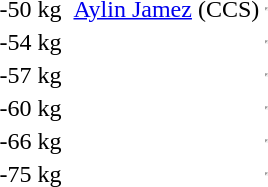<table>
<tr>
<td>-50 kg</td>
<td></td>
<td><a href='#'>Aylin Jamez</a> (CCS)</td>
<td><hr></td>
</tr>
<tr>
<td>-54 kg</td>
<td></td>
<td></td>
<td><hr></td>
</tr>
<tr>
<td>-57 kg</td>
<td></td>
<td></td>
<td><hr></td>
</tr>
<tr>
<td>-60 kg</td>
<td></td>
<td></td>
<td><hr></td>
</tr>
<tr>
<td>-66 kg</td>
<td></td>
<td></td>
<td><hr></td>
</tr>
<tr>
<td>-75 kg</td>
<td></td>
<td></td>
<td><hr></td>
</tr>
</table>
